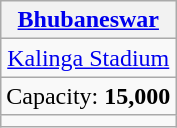<table class="wikitable" style="text-align:center;">
<tr>
<th><a href='#'>Bhubaneswar</a></th>
</tr>
<tr>
<td><a href='#'>Kalinga Stadium</a></td>
</tr>
<tr>
<td>Capacity: <strong>15,000</strong></td>
</tr>
<tr>
<td></td>
</tr>
</table>
